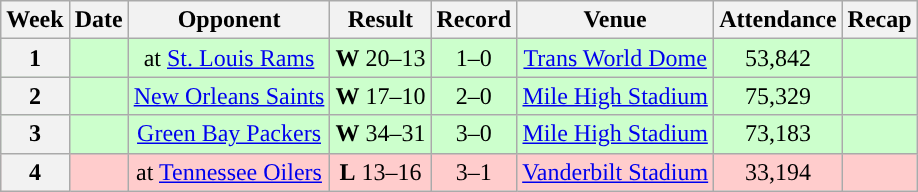<table class="wikitable" style="text-align:center">
<tr>
<th>Week</th>
<th>Date</th>
<th>Opponent</th>
<th>Result</th>
<th>Record</th>
<th>Venue</th>
<th>Attendance</th>
<th>Recap</th>
</tr>
<tr style="background:#cfc">
<th>1</th>
<td></td>
<td>at <a href='#'>St. Louis Rams</a></td>
<td><strong>W</strong> 20–13</td>
<td>1–0</td>
<td><a href='#'>Trans World Dome</a></td>
<td>53,842</td>
<td></td>
</tr>
<tr style="background:#cfc">
<th>2</th>
<td></td>
<td><a href='#'>New Orleans Saints</a></td>
<td><strong>W</strong> 17–10</td>
<td>2–0</td>
<td><a href='#'>Mile High Stadium</a></td>
<td>75,329</td>
<td></td>
</tr>
<tr style="background:#cfc">
<th>3</th>
<td></td>
<td><a href='#'>Green Bay Packers</a></td>
<td><strong>W</strong> 34–31</td>
<td>3–0</td>
<td><a href='#'>Mile High Stadium</a></td>
<td>73,183</td>
<td></td>
</tr>
<tr style="background:#fcc">
<th>4</th>
<td></td>
<td>at <a href='#'>Tennessee Oilers</a></td>
<td><strong>L</strong> 13–16</td>
<td>3–1</td>
<td><a href='#'>Vanderbilt Stadium</a></td>
<td>33,194</td>
<td></td>
</tr>
</table>
